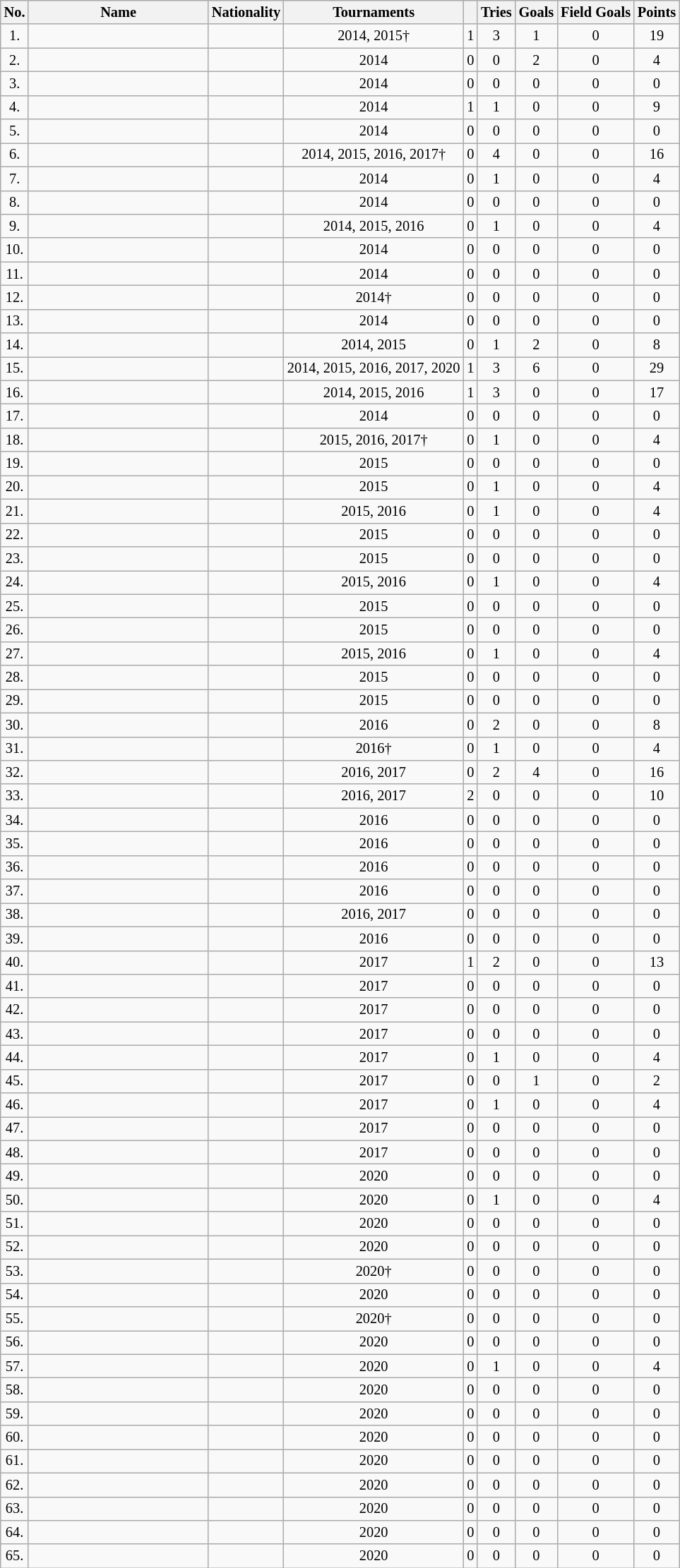<table class="wikitable sortable" style="text-align: center; font-size:85%">
<tr>
<th>No.</th>
<th style="width:12em">Name</th>
<th>Nationality</th>
<th>Tournaments</th>
<th></th>
<th>Tries</th>
<th>Goals</th>
<th>Field Goals</th>
<th>Points</th>
</tr>
<tr>
<td>1.</td>
<td></td>
<td></td>
<td>2014, 2015†</td>
<td>1</td>
<td>3</td>
<td>1</td>
<td>0</td>
<td>19</td>
</tr>
<tr>
<td>2.</td>
<td></td>
<td></td>
<td>2014</td>
<td>0</td>
<td>0</td>
<td>2</td>
<td>0</td>
<td>4</td>
</tr>
<tr>
<td>3.</td>
<td></td>
<td></td>
<td>2014</td>
<td>0</td>
<td>0</td>
<td>0</td>
<td>0</td>
<td>0</td>
</tr>
<tr>
<td>4.</td>
<td></td>
<td></td>
<td>2014</td>
<td>1</td>
<td>1</td>
<td>0</td>
<td>0</td>
<td>9</td>
</tr>
<tr>
<td>5.</td>
<td></td>
<td></td>
<td>2014</td>
<td>0</td>
<td>0</td>
<td>0</td>
<td>0</td>
<td>0</td>
</tr>
<tr>
<td>6.</td>
<td></td>
<td></td>
<td>2014, 2015, 2016, 2017†</td>
<td>0</td>
<td>4</td>
<td>0</td>
<td>0</td>
<td>16</td>
</tr>
<tr>
<td>7.</td>
<td></td>
<td></td>
<td>2014</td>
<td>0</td>
<td>1</td>
<td>0</td>
<td>0</td>
<td>4</td>
</tr>
<tr>
<td>8.</td>
<td></td>
<td></td>
<td>2014</td>
<td>0</td>
<td>0</td>
<td>0</td>
<td>0</td>
<td>0</td>
</tr>
<tr>
<td>9.</td>
<td></td>
<td></td>
<td>2014, 2015, 2016</td>
<td>0</td>
<td>1</td>
<td>0</td>
<td>0</td>
<td>4</td>
</tr>
<tr>
<td>10.</td>
<td></td>
<td></td>
<td>2014</td>
<td>0</td>
<td>0</td>
<td>0</td>
<td>0</td>
<td>0</td>
</tr>
<tr>
<td>11.</td>
<td></td>
<td></td>
<td>2014</td>
<td>0</td>
<td>0</td>
<td>0</td>
<td>0</td>
<td>0</td>
</tr>
<tr>
<td>12.</td>
<td></td>
<td></td>
<td>2014†</td>
<td>0</td>
<td>0</td>
<td>0</td>
<td>0</td>
<td>0</td>
</tr>
<tr>
<td>13.</td>
<td></td>
<td></td>
<td>2014</td>
<td>0</td>
<td>0</td>
<td>0</td>
<td>0</td>
<td>0</td>
</tr>
<tr>
<td>14.</td>
<td></td>
<td></td>
<td>2014, 2015</td>
<td>0</td>
<td>1</td>
<td>2</td>
<td>0</td>
<td>8</td>
</tr>
<tr>
<td>15.</td>
<td></td>
<td></td>
<td>2014, 2015, 2016, 2017, 2020</td>
<td>1</td>
<td>3</td>
<td>6</td>
<td>0</td>
<td>29</td>
</tr>
<tr>
<td>16.</td>
<td></td>
<td></td>
<td>2014, 2015, 2016</td>
<td>1</td>
<td>3</td>
<td>0</td>
<td>0</td>
<td>17</td>
</tr>
<tr>
<td>17.</td>
<td></td>
<td></td>
<td>2014</td>
<td>0</td>
<td>0</td>
<td>0</td>
<td>0</td>
<td>0</td>
</tr>
<tr>
<td>18.</td>
<td></td>
<td></td>
<td>2015, 2016, 2017†</td>
<td>0</td>
<td>1</td>
<td>0</td>
<td>0</td>
<td>4</td>
</tr>
<tr>
<td>19.</td>
<td></td>
<td></td>
<td>2015</td>
<td>0</td>
<td>0</td>
<td>0</td>
<td>0</td>
<td>0</td>
</tr>
<tr>
<td>20.</td>
<td></td>
<td></td>
<td>2015</td>
<td>0</td>
<td>1</td>
<td>0</td>
<td>0</td>
<td>4</td>
</tr>
<tr>
<td>21.</td>
<td></td>
<td></td>
<td>2015, 2016</td>
<td>0</td>
<td>1</td>
<td>0</td>
<td>0</td>
<td>4</td>
</tr>
<tr>
<td>22.</td>
<td></td>
<td></td>
<td>2015</td>
<td>0</td>
<td>0</td>
<td>0</td>
<td>0</td>
<td>0</td>
</tr>
<tr>
<td>23.</td>
<td></td>
<td></td>
<td>2015</td>
<td>0</td>
<td>0</td>
<td>0</td>
<td>0</td>
<td>0</td>
</tr>
<tr>
<td>24.</td>
<td></td>
<td></td>
<td>2015, 2016</td>
<td>0</td>
<td>1</td>
<td>0</td>
<td>0</td>
<td>4</td>
</tr>
<tr>
<td>25.</td>
<td></td>
<td></td>
<td>2015</td>
<td>0</td>
<td>0</td>
<td>0</td>
<td>0</td>
<td>0</td>
</tr>
<tr>
<td>26.</td>
<td></td>
<td></td>
<td>2015</td>
<td>0</td>
<td>0</td>
<td>0</td>
<td>0</td>
<td>0</td>
</tr>
<tr>
<td>27.</td>
<td></td>
<td></td>
<td>2015, 2016</td>
<td>0</td>
<td>1</td>
<td>0</td>
<td>0</td>
<td>4</td>
</tr>
<tr>
<td>28.</td>
<td></td>
<td></td>
<td>2015</td>
<td>0</td>
<td>0</td>
<td>0</td>
<td>0</td>
<td>0</td>
</tr>
<tr>
<td>29.</td>
<td></td>
<td></td>
<td>2015</td>
<td>0</td>
<td>0</td>
<td>0</td>
<td>0</td>
<td>0</td>
</tr>
<tr>
<td>30.</td>
<td></td>
<td></td>
<td>2016</td>
<td>0</td>
<td>2</td>
<td>0</td>
<td>0</td>
<td>8</td>
</tr>
<tr>
<td>31.</td>
<td></td>
<td></td>
<td>2016†</td>
<td>0</td>
<td>1</td>
<td>0</td>
<td>0</td>
<td>4</td>
</tr>
<tr>
<td>32.</td>
<td></td>
<td></td>
<td>2016, 2017</td>
<td>0</td>
<td>2</td>
<td>4</td>
<td>0</td>
<td>16</td>
</tr>
<tr>
<td>33.</td>
<td></td>
<td></td>
<td>2016, 2017</td>
<td>2</td>
<td>0</td>
<td>0</td>
<td>0</td>
<td>10</td>
</tr>
<tr>
<td>34.</td>
<td></td>
<td></td>
<td>2016</td>
<td>0</td>
<td>0</td>
<td>0</td>
<td>0</td>
<td>0</td>
</tr>
<tr>
<td>35.</td>
<td></td>
<td></td>
<td>2016</td>
<td>0</td>
<td>0</td>
<td>0</td>
<td>0</td>
<td>0</td>
</tr>
<tr>
<td>36.</td>
<td></td>
<td></td>
<td>2016</td>
<td>0</td>
<td>0</td>
<td>0</td>
<td>0</td>
<td>0</td>
</tr>
<tr>
<td>37.</td>
<td></td>
<td></td>
<td>2016</td>
<td>0</td>
<td>0</td>
<td>0</td>
<td>0</td>
<td>0</td>
</tr>
<tr>
<td>38.</td>
<td></td>
<td></td>
<td>2016, 2017</td>
<td>0</td>
<td>0</td>
<td>0</td>
<td>0</td>
<td>0</td>
</tr>
<tr>
<td>39.</td>
<td></td>
<td></td>
<td>2016</td>
<td>0</td>
<td>0</td>
<td>0</td>
<td>0</td>
<td>0</td>
</tr>
<tr>
<td>40.</td>
<td></td>
<td></td>
<td>2017</td>
<td>1</td>
<td>2</td>
<td>0</td>
<td>0</td>
<td>13</td>
</tr>
<tr>
<td>41.</td>
<td></td>
<td></td>
<td>2017</td>
<td>0</td>
<td>0</td>
<td>0</td>
<td>0</td>
<td>0</td>
</tr>
<tr>
<td>42.</td>
<td></td>
<td></td>
<td>2017</td>
<td>0</td>
<td>0</td>
<td>0</td>
<td>0</td>
<td>0</td>
</tr>
<tr>
<td>43.</td>
<td></td>
<td></td>
<td>2017</td>
<td>0</td>
<td>0</td>
<td>0</td>
<td>0</td>
<td>0</td>
</tr>
<tr>
<td>44.</td>
<td></td>
<td></td>
<td>2017</td>
<td>0</td>
<td>1</td>
<td>0</td>
<td>0</td>
<td>4</td>
</tr>
<tr>
<td>45.</td>
<td></td>
<td></td>
<td>2017</td>
<td>0</td>
<td>0</td>
<td>1</td>
<td>0</td>
<td>2</td>
</tr>
<tr>
<td>46.</td>
<td></td>
<td></td>
<td>2017</td>
<td>0</td>
<td>1</td>
<td>0</td>
<td>0</td>
<td>4</td>
</tr>
<tr>
<td>47.</td>
<td></td>
<td></td>
<td>2017</td>
<td>0</td>
<td>0</td>
<td>0</td>
<td>0</td>
<td>0</td>
</tr>
<tr>
<td>48.</td>
<td></td>
<td></td>
<td>2017</td>
<td>0</td>
<td>0</td>
<td>0</td>
<td>0</td>
<td>0</td>
</tr>
<tr>
<td>49.</td>
<td></td>
<td></td>
<td>2020</td>
<td>0</td>
<td>0</td>
<td>0</td>
<td>0</td>
<td>0</td>
</tr>
<tr>
<td>50.</td>
<td></td>
<td></td>
<td>2020</td>
<td>0</td>
<td>1</td>
<td>0</td>
<td>0</td>
<td>4</td>
</tr>
<tr>
<td>51.</td>
<td></td>
<td></td>
<td>2020</td>
<td>0</td>
<td>0</td>
<td>0</td>
<td>0</td>
<td>0</td>
</tr>
<tr>
<td>52.</td>
<td></td>
<td></td>
<td>2020</td>
<td>0</td>
<td>0</td>
<td>0</td>
<td>0</td>
<td>0</td>
</tr>
<tr>
<td>53.</td>
<td></td>
<td></td>
<td>2020†</td>
<td>0</td>
<td>0</td>
<td>0</td>
<td>0</td>
<td>0</td>
</tr>
<tr>
<td>54.</td>
<td></td>
<td></td>
<td>2020</td>
<td>0</td>
<td>0</td>
<td>0</td>
<td>0</td>
<td>0</td>
</tr>
<tr>
<td>55.</td>
<td></td>
<td></td>
<td>2020†</td>
<td>0</td>
<td>0</td>
<td>0</td>
<td>0</td>
<td>0</td>
</tr>
<tr>
<td>56.</td>
<td></td>
<td></td>
<td>2020</td>
<td>0</td>
<td>0</td>
<td>0</td>
<td>0</td>
<td>0</td>
</tr>
<tr>
<td>57.</td>
<td></td>
<td></td>
<td>2020</td>
<td>0</td>
<td>1</td>
<td>0</td>
<td>0</td>
<td>4</td>
</tr>
<tr>
<td>58.</td>
<td></td>
<td></td>
<td>2020</td>
<td>0</td>
<td>0</td>
<td>0</td>
<td>0</td>
<td>0</td>
</tr>
<tr>
<td>59.</td>
<td></td>
<td></td>
<td>2020</td>
<td>0</td>
<td>0</td>
<td>0</td>
<td>0</td>
<td>0</td>
</tr>
<tr>
<td>60.</td>
<td></td>
<td></td>
<td>2020</td>
<td>0</td>
<td>0</td>
<td>0</td>
<td>0</td>
<td>0</td>
</tr>
<tr>
<td>61.</td>
<td></td>
<td></td>
<td>2020</td>
<td>0</td>
<td>0</td>
<td>0</td>
<td>0</td>
<td>0</td>
</tr>
<tr>
<td>62.</td>
<td></td>
<td></td>
<td>2020</td>
<td>0</td>
<td>0</td>
<td>0</td>
<td>0</td>
<td>0</td>
</tr>
<tr>
<td>63.</td>
<td></td>
<td></td>
<td>2020</td>
<td>0</td>
<td>0</td>
<td>0</td>
<td>0</td>
<td>0</td>
</tr>
<tr>
<td>64.</td>
<td></td>
<td></td>
<td>2020</td>
<td>0</td>
<td>0</td>
<td>0</td>
<td>0</td>
<td>0</td>
</tr>
<tr>
<td>65.</td>
<td></td>
<td></td>
<td>2020</td>
<td>0</td>
<td>0</td>
<td>0</td>
<td>0</td>
<td>0</td>
</tr>
</table>
